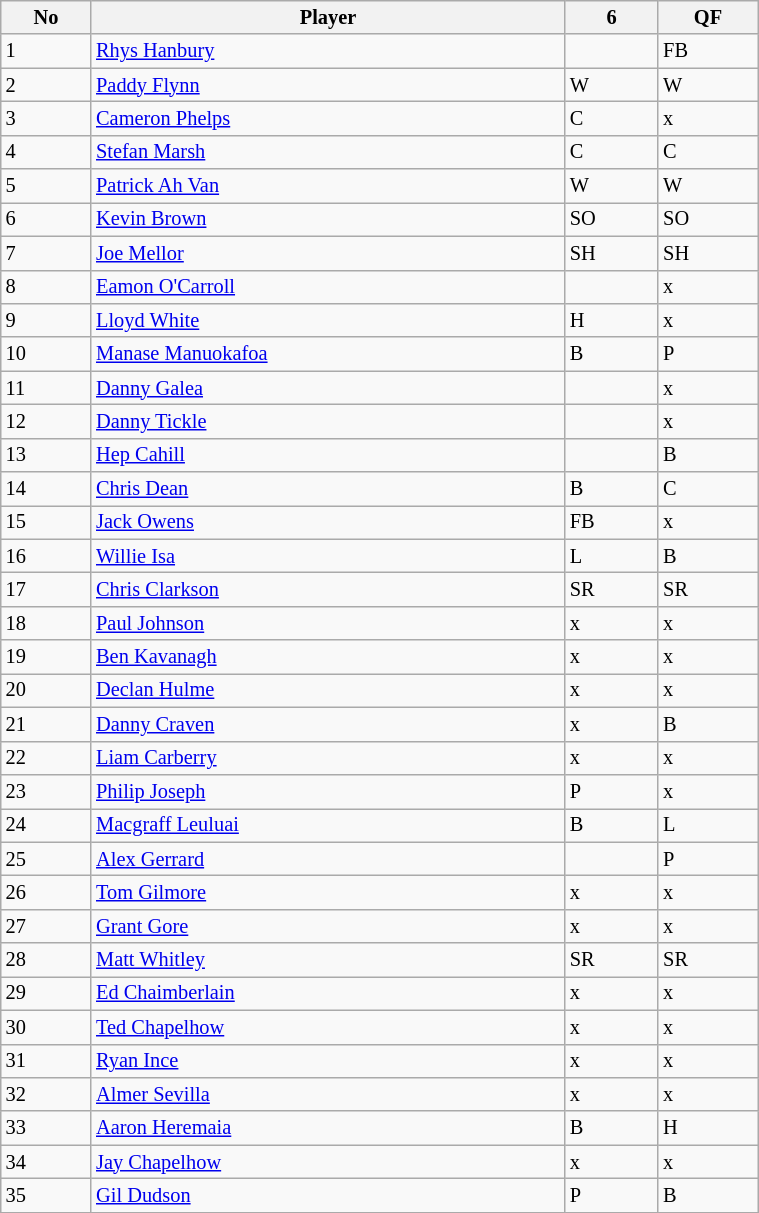<table class="wikitable" style="font-size:85%;" width="40%">
<tr>
<th>No</th>
<th>Player</th>
<th>6</th>
<th>QF</th>
</tr>
<tr>
<td>1</td>
<td><a href='#'>Rhys Hanbury</a></td>
<td></td>
<td>FB</td>
</tr>
<tr>
<td>2</td>
<td><a href='#'>Paddy Flynn</a></td>
<td>W</td>
<td>W</td>
</tr>
<tr>
<td>3</td>
<td><a href='#'>Cameron Phelps</a></td>
<td>C</td>
<td>x</td>
</tr>
<tr>
<td>4</td>
<td><a href='#'>Stefan Marsh</a></td>
<td>C</td>
<td>C</td>
</tr>
<tr>
<td>5</td>
<td><a href='#'>Patrick Ah Van</a></td>
<td>W</td>
<td>W</td>
</tr>
<tr>
<td>6</td>
<td><a href='#'>Kevin Brown</a></td>
<td>SO</td>
<td>SO</td>
</tr>
<tr>
<td>7</td>
<td><a href='#'>Joe Mellor</a></td>
<td>SH</td>
<td>SH</td>
</tr>
<tr>
<td>8</td>
<td><a href='#'>Eamon O'Carroll</a></td>
<td></td>
<td>x</td>
</tr>
<tr>
<td>9</td>
<td><a href='#'>Lloyd White</a></td>
<td>H</td>
<td>x</td>
</tr>
<tr>
<td>10</td>
<td><a href='#'>Manase Manuokafoa</a></td>
<td>B</td>
<td>P</td>
</tr>
<tr>
<td>11</td>
<td><a href='#'>Danny Galea</a></td>
<td></td>
<td>x</td>
</tr>
<tr>
<td>12</td>
<td><a href='#'>Danny Tickle</a></td>
<td></td>
<td>x</td>
</tr>
<tr>
<td>13</td>
<td><a href='#'>Hep Cahill</a></td>
<td></td>
<td>B</td>
</tr>
<tr>
<td>14</td>
<td><a href='#'>Chris Dean</a></td>
<td>B</td>
<td>C</td>
</tr>
<tr>
<td>15</td>
<td><a href='#'>Jack Owens</a></td>
<td>FB</td>
<td>x</td>
</tr>
<tr>
<td>16</td>
<td><a href='#'>Willie Isa</a></td>
<td>L</td>
<td>B</td>
</tr>
<tr>
<td>17</td>
<td><a href='#'>Chris Clarkson</a></td>
<td>SR</td>
<td>SR</td>
</tr>
<tr>
<td>18</td>
<td><a href='#'>Paul Johnson</a></td>
<td>x</td>
<td>x</td>
</tr>
<tr>
<td>19</td>
<td><a href='#'>Ben Kavanagh</a></td>
<td>x</td>
<td>x</td>
</tr>
<tr>
<td>20</td>
<td><a href='#'>Declan Hulme</a></td>
<td>x</td>
<td>x</td>
</tr>
<tr>
<td>21</td>
<td><a href='#'>Danny Craven</a></td>
<td>x</td>
<td>B</td>
</tr>
<tr>
<td>22</td>
<td><a href='#'>Liam Carberry</a></td>
<td>x</td>
<td>x</td>
</tr>
<tr>
<td>23</td>
<td><a href='#'>Philip Joseph</a></td>
<td>P</td>
<td>x</td>
</tr>
<tr>
<td>24</td>
<td><a href='#'>Macgraff Leuluai</a></td>
<td>B</td>
<td>L</td>
</tr>
<tr>
<td>25</td>
<td><a href='#'>Alex Gerrard</a></td>
<td></td>
<td>P</td>
</tr>
<tr>
<td>26</td>
<td><a href='#'>Tom Gilmore</a></td>
<td>x</td>
<td>x</td>
</tr>
<tr>
<td>27</td>
<td><a href='#'>Grant Gore</a></td>
<td>x</td>
<td>x</td>
</tr>
<tr>
<td>28</td>
<td><a href='#'>Matt Whitley</a></td>
<td>SR</td>
<td>SR</td>
</tr>
<tr>
<td>29</td>
<td><a href='#'>Ed Chaimberlain</a></td>
<td>x</td>
<td>x</td>
</tr>
<tr>
<td>30</td>
<td><a href='#'>Ted Chapelhow</a></td>
<td>x</td>
<td>x</td>
</tr>
<tr>
<td>31</td>
<td><a href='#'>Ryan Ince</a></td>
<td>x</td>
<td>x</td>
</tr>
<tr>
<td>32</td>
<td><a href='#'>Almer Sevilla</a></td>
<td>x</td>
<td>x</td>
</tr>
<tr>
<td>33</td>
<td><a href='#'>Aaron Heremaia</a></td>
<td>B</td>
<td>H</td>
</tr>
<tr>
<td>34</td>
<td><a href='#'>Jay Chapelhow</a></td>
<td>x</td>
<td>x</td>
</tr>
<tr>
<td>35</td>
<td><a href='#'>Gil Dudson</a></td>
<td>P</td>
<td>B</td>
</tr>
<tr>
</tr>
</table>
